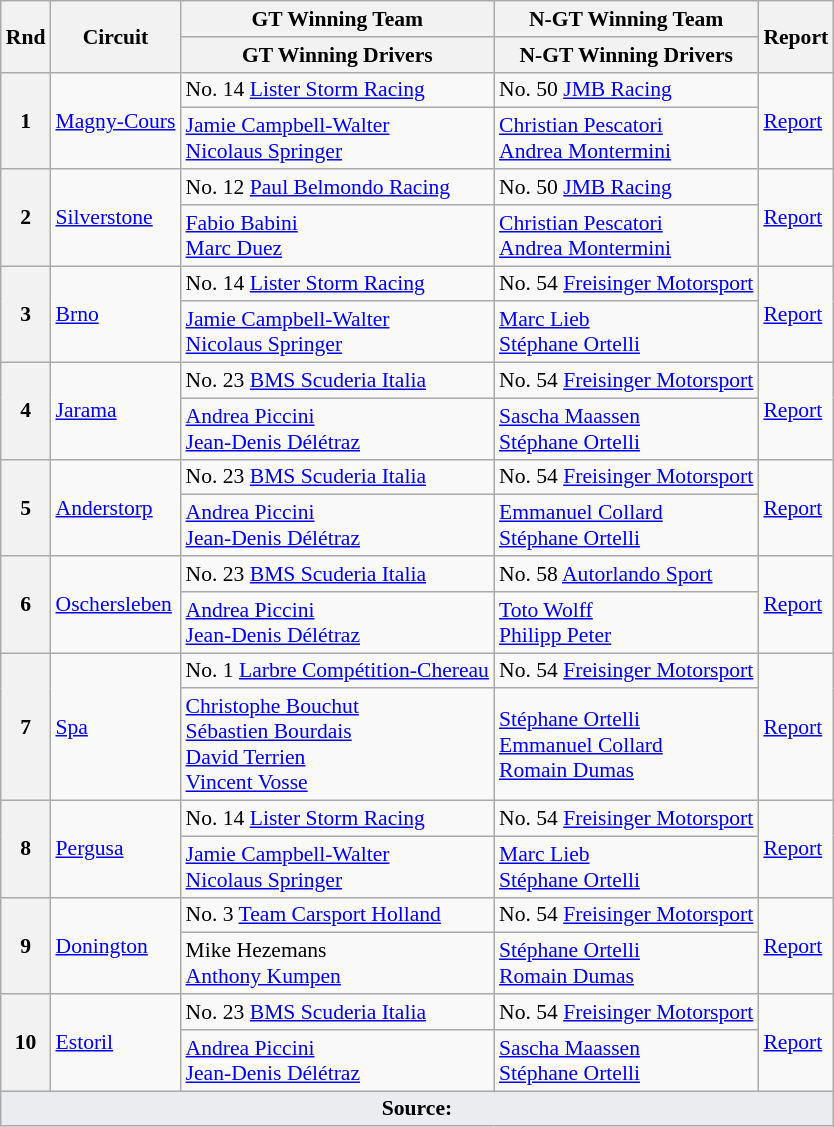<table class="wikitable" style="font-size: 90%;">
<tr>
<th rowspan=2>Rnd</th>
<th rowspan=2>Circuit</th>
<th>GT Winning Team</th>
<th>N-GT Winning Team</th>
<th rowspan=2>Report</th>
</tr>
<tr>
<th>GT Winning Drivers</th>
<th>N-GT Winning Drivers</th>
</tr>
<tr>
<th rowspan=2>1</th>
<td rowspan=2><a href='#'>Magny-Cours</a></td>
<td> No. 14 <a href='#'>Lister Storm Racing</a></td>
<td> No. 50 <a href='#'>JMB Racing</a></td>
<td rowspan=2><a href='#'>Report</a></td>
</tr>
<tr>
<td> <a href='#'>Jamie Campbell-Walter</a><br> <a href='#'>Nicolaus Springer</a></td>
<td> <a href='#'>Christian Pescatori</a><br> <a href='#'>Andrea Montermini</a></td>
</tr>
<tr>
<th rowspan=2>2</th>
<td rowspan=2><a href='#'>Silverstone</a></td>
<td> No. 12 <a href='#'>Paul Belmondo Racing</a></td>
<td> No. 50 <a href='#'>JMB Racing</a></td>
<td rowspan=2><a href='#'>Report</a></td>
</tr>
<tr>
<td> <a href='#'>Fabio Babini</a><br> <a href='#'>Marc Duez</a></td>
<td> <a href='#'>Christian Pescatori</a><br> <a href='#'>Andrea Montermini</a></td>
</tr>
<tr>
<th rowspan=2>3</th>
<td rowspan=2><a href='#'>Brno</a></td>
<td> No. 14 <a href='#'>Lister Storm Racing</a></td>
<td> No. 54 <a href='#'>Freisinger Motorsport</a></td>
<td rowspan=2><a href='#'>Report</a></td>
</tr>
<tr>
<td> <a href='#'>Jamie Campbell-Walter</a><br> <a href='#'>Nicolaus Springer</a></td>
<td> <a href='#'>Marc Lieb</a><br> <a href='#'>Stéphane Ortelli</a></td>
</tr>
<tr>
<th rowspan=2>4</th>
<td rowspan=2><a href='#'>Jarama</a></td>
<td> No. 23 <a href='#'>BMS Scuderia Italia</a></td>
<td> No. 54 <a href='#'>Freisinger Motorsport</a></td>
<td rowspan=2><a href='#'>Report</a></td>
</tr>
<tr>
<td> <a href='#'>Andrea Piccini</a><br> <a href='#'>Jean-Denis Délétraz</a></td>
<td> <a href='#'>Sascha Maassen</a><br> <a href='#'>Stéphane Ortelli</a></td>
</tr>
<tr>
<th rowspan=2>5</th>
<td rowspan=2><a href='#'>Anderstorp</a></td>
<td> No. 23 <a href='#'>BMS Scuderia Italia</a></td>
<td> No. 54 <a href='#'>Freisinger Motorsport</a></td>
<td rowspan=2><a href='#'>Report</a></td>
</tr>
<tr>
<td> <a href='#'>Andrea Piccini</a><br> <a href='#'>Jean-Denis Délétraz</a></td>
<td> <a href='#'>Emmanuel Collard</a><br> <a href='#'>Stéphane Ortelli</a></td>
</tr>
<tr>
<th rowspan=2>6</th>
<td rowspan=2><a href='#'>Oschersleben</a></td>
<td> No. 23 <a href='#'>BMS Scuderia Italia</a></td>
<td> No. 58 <a href='#'>Autorlando Sport</a></td>
<td rowspan=2><a href='#'>Report</a></td>
</tr>
<tr>
<td> <a href='#'>Andrea Piccini</a><br> <a href='#'>Jean-Denis Délétraz</a></td>
<td> <a href='#'>Toto Wolff</a><br> <a href='#'>Philipp Peter</a></td>
</tr>
<tr>
<th rowspan=2>7</th>
<td rowspan=2><a href='#'>Spa</a></td>
<td> No. 1 <a href='#'>Larbre Compétition-Chereau</a></td>
<td> No. 54 <a href='#'>Freisinger Motorsport</a></td>
<td rowspan=2><a href='#'>Report</a></td>
</tr>
<tr>
<td> <a href='#'>Christophe Bouchut</a><br> <a href='#'>Sébastien Bourdais</a><br> <a href='#'>David Terrien</a><br> <a href='#'>Vincent Vosse</a></td>
<td> <a href='#'>Stéphane Ortelli</a><br> <a href='#'>Emmanuel Collard</a><br> <a href='#'>Romain Dumas</a></td>
</tr>
<tr>
<th rowspan=2>8</th>
<td rowspan=2><a href='#'>Pergusa</a></td>
<td> No. 14 <a href='#'>Lister Storm Racing</a></td>
<td> No. 54 <a href='#'>Freisinger Motorsport</a></td>
<td rowspan=2><a href='#'>Report</a></td>
</tr>
<tr>
<td> <a href='#'>Jamie Campbell-Walter</a><br> <a href='#'>Nicolaus Springer</a></td>
<td> <a href='#'>Marc Lieb</a><br> <a href='#'>Stéphane Ortelli</a></td>
</tr>
<tr>
<th rowspan=2>9</th>
<td rowspan=2><a href='#'>Donington</a></td>
<td> No. 3 <a href='#'>Team Carsport Holland</a></td>
<td> No. 54 <a href='#'>Freisinger Motorsport</a></td>
<td rowspan=2><a href='#'>Report</a></td>
</tr>
<tr>
<td> Mike Hezemans<br> <a href='#'>Anthony Kumpen</a></td>
<td> <a href='#'>Stéphane Ortelli</a><br> <a href='#'>Romain Dumas</a></td>
</tr>
<tr>
<th rowspan=2>10</th>
<td rowspan=2><a href='#'>Estoril</a></td>
<td> No. 23 <a href='#'>BMS Scuderia Italia</a></td>
<td> No. 54 <a href='#'>Freisinger Motorsport</a></td>
<td rowspan=2><a href='#'>Report</a></td>
</tr>
<tr>
<td> <a href='#'>Andrea Piccini</a><br> <a href='#'>Jean-Denis Délétraz</a></td>
<td> <a href='#'>Sascha Maassen</a><br> <a href='#'>Stéphane Ortelli</a></td>
</tr>
<tr class="sortbottom">
<td colspan="5" style="background-color:#EAECF0;text-align:center"><strong>Source:</strong></td>
</tr>
</table>
